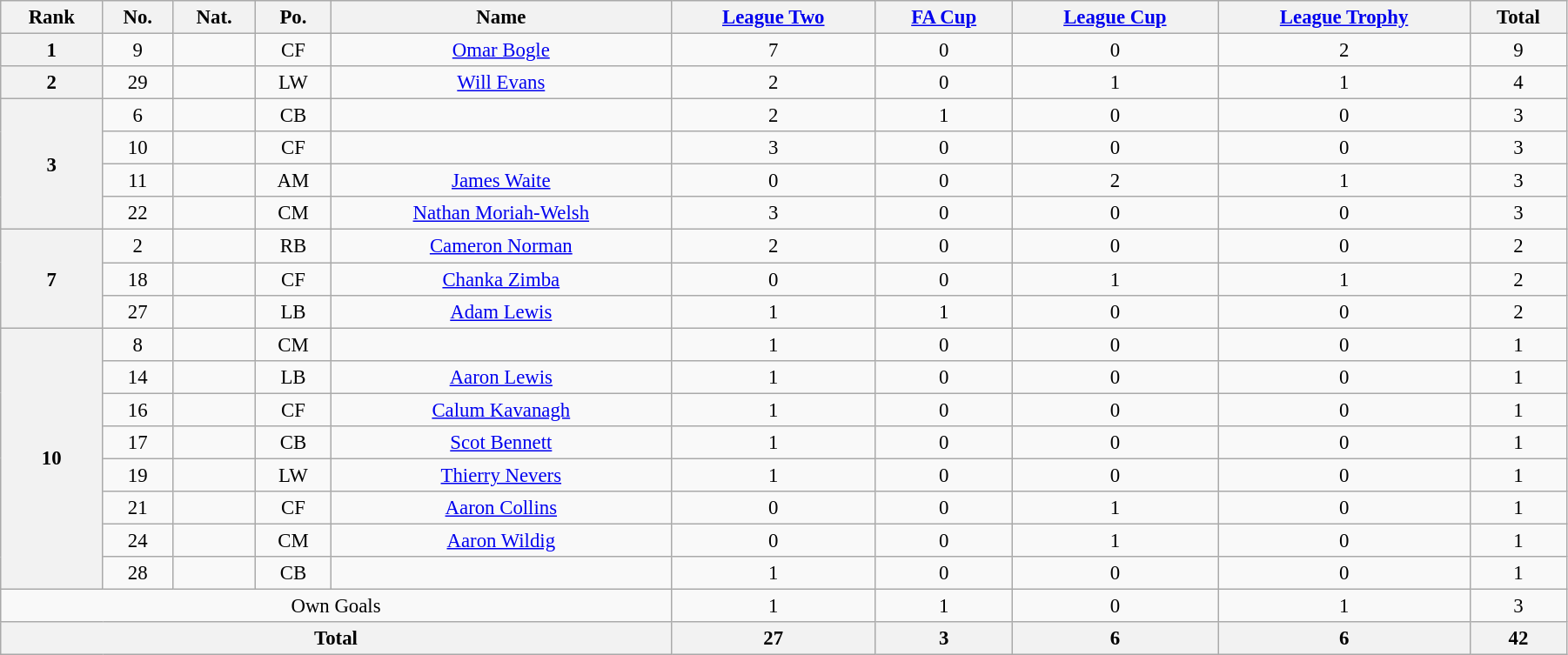<table class="wikitable" style="text-align:center; font-size:95%; width:95%;">
<tr>
<th>Rank</th>
<th>No.</th>
<th>Nat.</th>
<th>Po.</th>
<th>Name</th>
<th><a href='#'>League Two</a></th>
<th><a href='#'>FA Cup</a></th>
<th><a href='#'>League Cup</a></th>
<th><a href='#'>League Trophy</a></th>
<th>Total</th>
</tr>
<tr>
<th rowspan=1>1</th>
<td>9</td>
<td></td>
<td>CF</td>
<td><a href='#'>Omar Bogle</a></td>
<td>7</td>
<td>0</td>
<td>0</td>
<td>2</td>
<td>9</td>
</tr>
<tr>
<th rowspan=1>2</th>
<td>29</td>
<td></td>
<td>LW</td>
<td><a href='#'>Will Evans</a></td>
<td>2</td>
<td>0</td>
<td>1</td>
<td>1</td>
<td>4</td>
</tr>
<tr>
<th rowspan=4>3</th>
<td>6</td>
<td></td>
<td>CB</td>
<td></td>
<td>2</td>
<td>1</td>
<td>0</td>
<td>0</td>
<td>3</td>
</tr>
<tr>
<td>10</td>
<td></td>
<td>CF</td>
<td></td>
<td>3</td>
<td>0</td>
<td>0</td>
<td>0</td>
<td>3</td>
</tr>
<tr>
<td>11</td>
<td></td>
<td>AM</td>
<td><a href='#'>James Waite</a></td>
<td>0</td>
<td>0</td>
<td>2</td>
<td>1</td>
<td>3</td>
</tr>
<tr>
<td>22</td>
<td></td>
<td>CM</td>
<td><a href='#'>Nathan Moriah-Welsh</a></td>
<td>3</td>
<td>0</td>
<td>0</td>
<td>0</td>
<td>3</td>
</tr>
<tr>
<th rowspan=3>7</th>
<td>2</td>
<td></td>
<td>RB</td>
<td><a href='#'>Cameron Norman</a></td>
<td>2</td>
<td>0</td>
<td>0</td>
<td>0</td>
<td>2</td>
</tr>
<tr>
<td>18</td>
<td></td>
<td>CF</td>
<td><a href='#'>Chanka Zimba</a></td>
<td>0</td>
<td>0</td>
<td>1</td>
<td>1</td>
<td>2</td>
</tr>
<tr>
<td>27</td>
<td></td>
<td>LB</td>
<td><a href='#'>Adam Lewis</a></td>
<td>1</td>
<td>1</td>
<td>0</td>
<td>0</td>
<td>2</td>
</tr>
<tr>
<th rowspan=8>10</th>
<td>8</td>
<td></td>
<td>CM</td>
<td></td>
<td>1</td>
<td>0</td>
<td>0</td>
<td>0</td>
<td>1</td>
</tr>
<tr>
<td>14</td>
<td></td>
<td>LB</td>
<td><a href='#'>Aaron Lewis</a></td>
<td>1</td>
<td>0</td>
<td>0</td>
<td>0</td>
<td>1</td>
</tr>
<tr>
<td>16</td>
<td></td>
<td>CF</td>
<td><a href='#'>Calum Kavanagh</a></td>
<td>1</td>
<td>0</td>
<td>0</td>
<td>0</td>
<td>1</td>
</tr>
<tr>
<td>17</td>
<td></td>
<td>CB</td>
<td><a href='#'>Scot Bennett</a></td>
<td>1</td>
<td>0</td>
<td>0</td>
<td>0</td>
<td>1</td>
</tr>
<tr>
<td>19</td>
<td></td>
<td>LW</td>
<td><a href='#'>Thierry Nevers</a></td>
<td>1</td>
<td>0</td>
<td>0</td>
<td>0</td>
<td>1</td>
</tr>
<tr>
<td>21</td>
<td></td>
<td>CF</td>
<td><a href='#'>Aaron Collins</a></td>
<td>0</td>
<td>0</td>
<td>1</td>
<td>0</td>
<td>1</td>
</tr>
<tr>
<td>24</td>
<td></td>
<td>CM</td>
<td><a href='#'>Aaron Wildig</a></td>
<td>0</td>
<td>0</td>
<td>1</td>
<td>0</td>
<td>1</td>
</tr>
<tr>
<td>28</td>
<td></td>
<td>CB</td>
<td></td>
<td>1</td>
<td>0</td>
<td>0</td>
<td>0</td>
<td>1</td>
</tr>
<tr>
<td colspan=5>Own Goals</td>
<td>1</td>
<td>1</td>
<td>0</td>
<td>1</td>
<td>3</td>
</tr>
<tr>
<th colspan=5>Total</th>
<th>27</th>
<th>3</th>
<th>6</th>
<th>6</th>
<th>42</th>
</tr>
</table>
